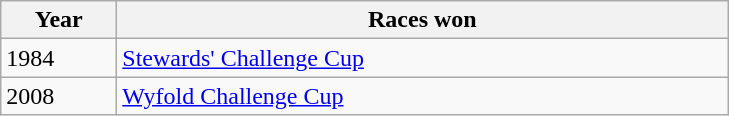<table class="wikitable">
<tr>
<th width=70>Year</th>
<th width=400>Races won</th>
</tr>
<tr>
<td>1984</td>
<td><a href='#'>Stewards' Challenge Cup</a></td>
</tr>
<tr>
<td>2008</td>
<td><a href='#'>Wyfold Challenge Cup</a></td>
</tr>
</table>
